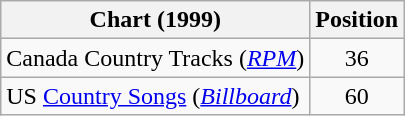<table class="wikitable sortable">
<tr>
<th scope="col">Chart (1999)</th>
<th scope="col">Position</th>
</tr>
<tr>
<td>Canada Country Tracks (<em><a href='#'>RPM</a></em>)</td>
<td align="center">36</td>
</tr>
<tr>
<td>US <a href='#'>Country Songs</a> (<em><a href='#'>Billboard</a></em>)</td>
<td align="center">60</td>
</tr>
</table>
